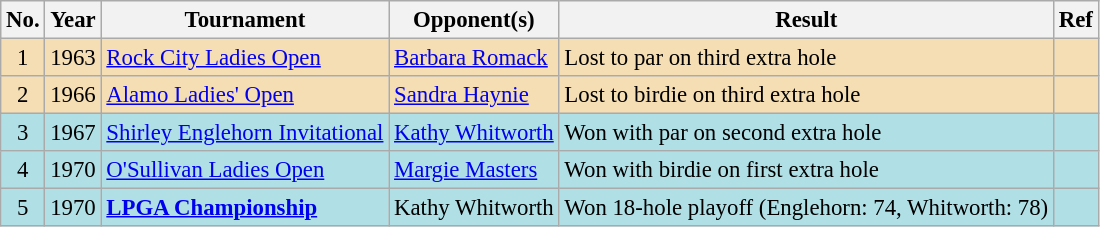<table class="wikitable" style="font-size:95%;">
<tr>
<th>No.</th>
<th>Year</th>
<th>Tournament</th>
<th>Opponent(s)</th>
<th>Result</th>
<th>Ref</th>
</tr>
<tr style="background:#F5DEB3;">
<td align=center>1</td>
<td>1963</td>
<td><a href='#'>Rock City Ladies Open</a></td>
<td> <a href='#'>Barbara Romack</a></td>
<td>Lost to par on third extra hole</td>
<td></td>
</tr>
<tr style="background:#F5DEB3;">
<td align=center>2</td>
<td>1966</td>
<td><a href='#'>Alamo Ladies' Open</a></td>
<td> <a href='#'>Sandra Haynie</a></td>
<td>Lost to birdie on third extra hole</td>
<td></td>
</tr>
<tr style="background:#B0E0E6;">
<td align=center>3</td>
<td>1967</td>
<td><a href='#'>Shirley Englehorn Invitational</a></td>
<td> <a href='#'>Kathy Whitworth</a></td>
<td>Won with par on second extra hole</td>
<td></td>
</tr>
<tr style="background:#B0E0E6;">
<td align=center>4</td>
<td>1970</td>
<td><a href='#'>O'Sullivan Ladies Open</a></td>
<td> <a href='#'>Margie Masters</a></td>
<td>Won with birdie on first extra hole</td>
<td></td>
</tr>
<tr style="background:#B0E0E6;">
<td align=center>5</td>
<td>1970</td>
<td><strong><a href='#'>LPGA Championship</a></strong></td>
<td> Kathy Whitworth</td>
<td>Won 18-hole playoff (Englehorn: 74, Whitworth: 78)</td>
<td></td>
</tr>
</table>
